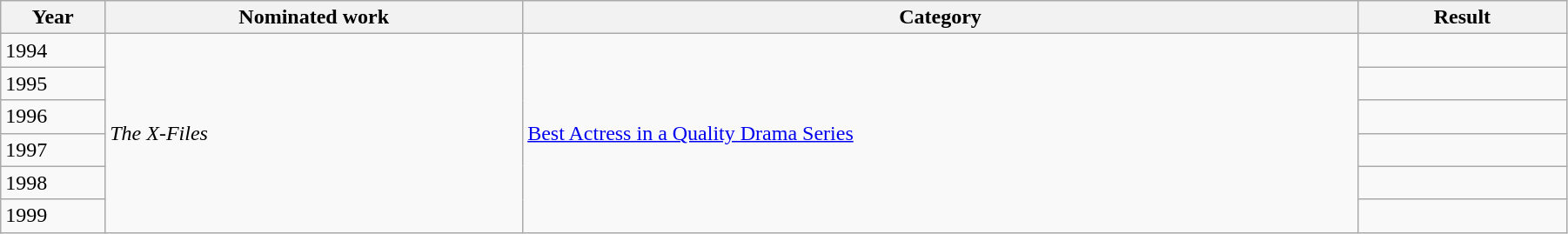<table style="width:95%;" class="wikitable sortable">
<tr>
<th style="width:5%;">Year</th>
<th style="width:20%;">Nominated work</th>
<th style="width:40%;">Category</th>
<th style="width:10%;">Result</th>
</tr>
<tr>
<td>1994</td>
<td rowspan="6"><em>The X-Files</em></td>
<td rowspan="6"><a href='#'>Best Actress in a Quality Drama Series</a></td>
<td></td>
</tr>
<tr>
<td>1995</td>
<td></td>
</tr>
<tr>
<td>1996</td>
<td></td>
</tr>
<tr>
<td>1997</td>
<td></td>
</tr>
<tr>
<td>1998</td>
<td></td>
</tr>
<tr>
<td>1999</td>
<td></td>
</tr>
</table>
